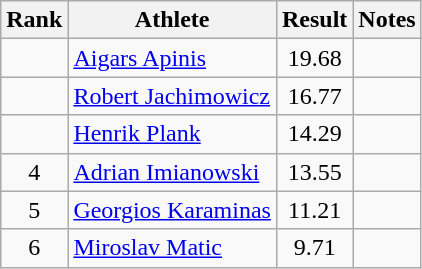<table class="wikitable sortable" style="text-align:center">
<tr>
<th>Rank</th>
<th>Athlete</th>
<th>Result</th>
<th>Notes</th>
</tr>
<tr>
<td></td>
<td style="text-align:left"><a href='#'>Aigars Apinis</a><br></td>
<td>19.68</td>
<td></td>
</tr>
<tr>
<td></td>
<td style="text-align:left"><a href='#'>Robert Jachimowicz</a><br></td>
<td>16.77</td>
<td></td>
</tr>
<tr>
<td></td>
<td style="text-align:left"><a href='#'>Henrik Plank</a><br></td>
<td>14.29</td>
<td></td>
</tr>
<tr>
<td>4</td>
<td style="text-align:left"><a href='#'>Adrian Imianowski</a><br></td>
<td>13.55</td>
<td></td>
</tr>
<tr>
<td>5</td>
<td style="text-align:left"><a href='#'>Georgios Karaminas</a><br></td>
<td>11.21</td>
<td></td>
</tr>
<tr>
<td>6</td>
<td style="text-align:left"><a href='#'>Miroslav Matic</a><br></td>
<td>9.71</td>
<td></td>
</tr>
</table>
